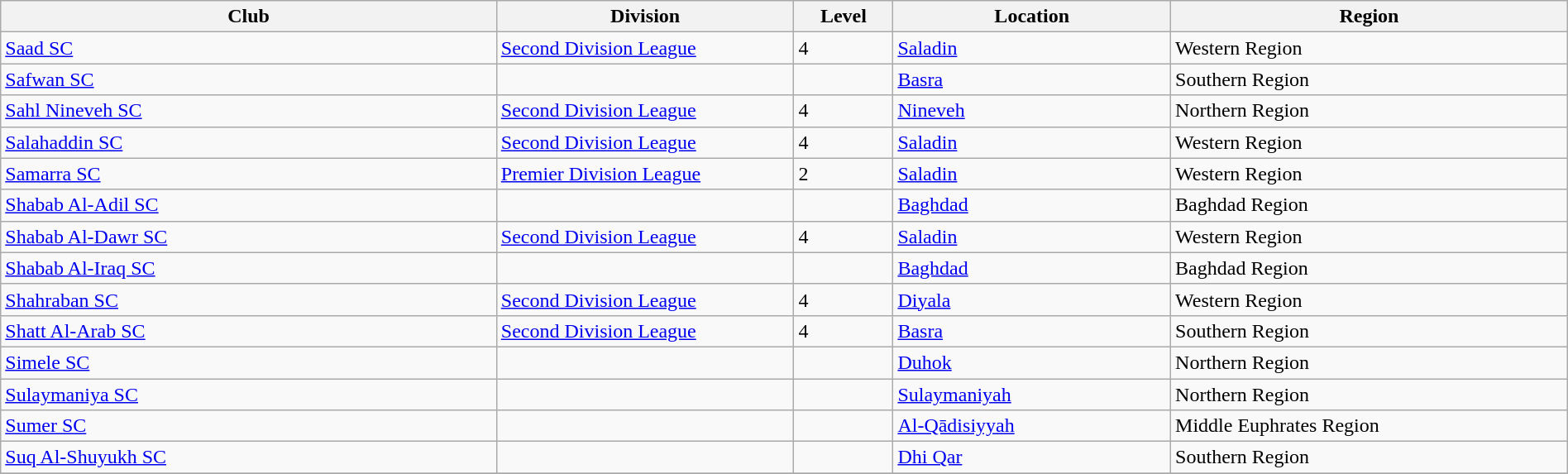<table class="wikitable sortable" width=100% style="font-size:100%">
<tr>
<th width=25%>Club</th>
<th width=15%>Division</th>
<th width=5%>Level</th>
<th width=14%>Location</th>
<th width=20%>Region</th>
</tr>
<tr>
<td><a href='#'>Saad SC</a></td>
<td><a href='#'>Second Division League</a></td>
<td>4</td>
<td><a href='#'>Saladin</a></td>
<td>Western Region</td>
</tr>
<tr>
<td><a href='#'>Safwan SC</a></td>
<td></td>
<td></td>
<td><a href='#'>Basra</a></td>
<td>Southern Region</td>
</tr>
<tr>
<td><a href='#'>Sahl Nineveh SC</a></td>
<td><a href='#'>Second Division League</a></td>
<td>4</td>
<td><a href='#'>Nineveh</a></td>
<td>Northern Region</td>
</tr>
<tr>
<td><a href='#'>Salahaddin SC</a></td>
<td><a href='#'>Second Division League</a></td>
<td>4</td>
<td><a href='#'>Saladin</a></td>
<td>Western Region</td>
</tr>
<tr>
<td><a href='#'>Samarra SC</a></td>
<td><a href='#'>Premier Division League</a></td>
<td>2</td>
<td><a href='#'>Saladin</a></td>
<td>Western Region</td>
</tr>
<tr>
<td><a href='#'>Shabab Al-Adil SC</a></td>
<td></td>
<td></td>
<td><a href='#'>Baghdad</a></td>
<td>Baghdad Region</td>
</tr>
<tr>
<td><a href='#'>Shabab Al-Dawr SC</a></td>
<td><a href='#'>Second Division League</a></td>
<td>4</td>
<td><a href='#'>Saladin</a></td>
<td>Western Region</td>
</tr>
<tr>
<td><a href='#'>Shabab Al-Iraq SC</a></td>
<td></td>
<td></td>
<td><a href='#'>Baghdad</a></td>
<td>Baghdad Region</td>
</tr>
<tr>
<td><a href='#'>Shahraban SC</a></td>
<td><a href='#'>Second Division League</a></td>
<td>4</td>
<td><a href='#'>Diyala</a></td>
<td>Western Region</td>
</tr>
<tr>
<td><a href='#'>Shatt Al-Arab SC</a></td>
<td><a href='#'>Second Division League</a></td>
<td>4</td>
<td><a href='#'>Basra</a></td>
<td>Southern Region</td>
</tr>
<tr>
<td><a href='#'>Simele SC</a></td>
<td></td>
<td></td>
<td><a href='#'>Duhok</a></td>
<td>Northern Region</td>
</tr>
<tr>
<td><a href='#'>Sulaymaniya SC</a></td>
<td></td>
<td></td>
<td><a href='#'>Sulaymaniyah</a></td>
<td>Northern Region</td>
</tr>
<tr>
<td><a href='#'>Sumer SC</a></td>
<td></td>
<td></td>
<td><a href='#'>Al-Qādisiyyah</a></td>
<td>Middle Euphrates Region</td>
</tr>
<tr>
<td><a href='#'>Suq Al-Shuyukh SC</a></td>
<td></td>
<td></td>
<td><a href='#'>Dhi Qar</a></td>
<td>Southern Region</td>
</tr>
<tr>
</tr>
</table>
